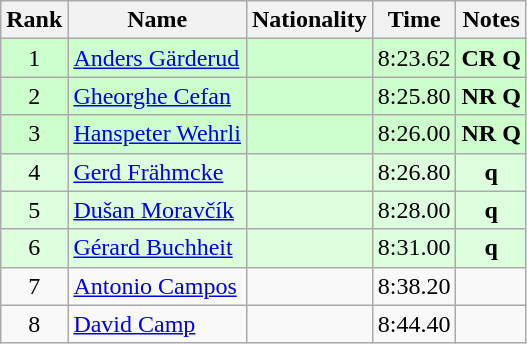<table class="wikitable sortable" style="text-align:center">
<tr>
<th>Rank</th>
<th>Name</th>
<th>Nationality</th>
<th>Time</th>
<th>Notes</th>
</tr>
<tr bgcolor=ccffcc>
<td>1</td>
<td align=left><a href='#'>Anders Gärderud</a></td>
<td align=left></td>
<td>8:23.62</td>
<td><strong>CR Q</strong></td>
</tr>
<tr bgcolor=ccffcc>
<td>2</td>
<td align=left><a href='#'>Gheorghe Cefan</a></td>
<td align=left></td>
<td>8:25.80</td>
<td><strong>NR Q</strong></td>
</tr>
<tr bgcolor=ccffcc>
<td>3</td>
<td align=left><a href='#'>Hanspeter Wehrli</a></td>
<td align=left></td>
<td>8:26.00</td>
<td><strong>NR Q</strong></td>
</tr>
<tr bgcolor=ddffdd>
<td>4</td>
<td align=left><a href='#'>Gerd Frähmcke</a></td>
<td align=left></td>
<td>8:26.80</td>
<td><strong>q</strong></td>
</tr>
<tr bgcolor=ddffdd>
<td>5</td>
<td align=left><a href='#'>Dušan Moravčík</a></td>
<td align=left></td>
<td>8:28.00</td>
<td><strong>q</strong></td>
</tr>
<tr bgcolor=ddffdd>
<td>6</td>
<td align=left><a href='#'>Gérard Buchheit</a></td>
<td align=left></td>
<td>8:31.00</td>
<td><strong>q</strong></td>
</tr>
<tr>
<td>7</td>
<td align=left><a href='#'>Antonio Campos</a></td>
<td align=left></td>
<td>8:38.20</td>
<td></td>
</tr>
<tr>
<td>8</td>
<td align=left><a href='#'>David Camp</a></td>
<td align=left></td>
<td>8:44.40</td>
<td></td>
</tr>
</table>
